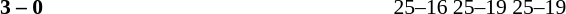<table>
<tr>
<th width=200></th>
<th width=80></th>
<th width=200></th>
<th width=220></th>
</tr>
<tr style=font-size:90%>
<td align=right><strong></strong></td>
<td align=center><strong>3 – 0</strong></td>
<td></td>
<td>25–16 25–19 25–19</td>
</tr>
</table>
